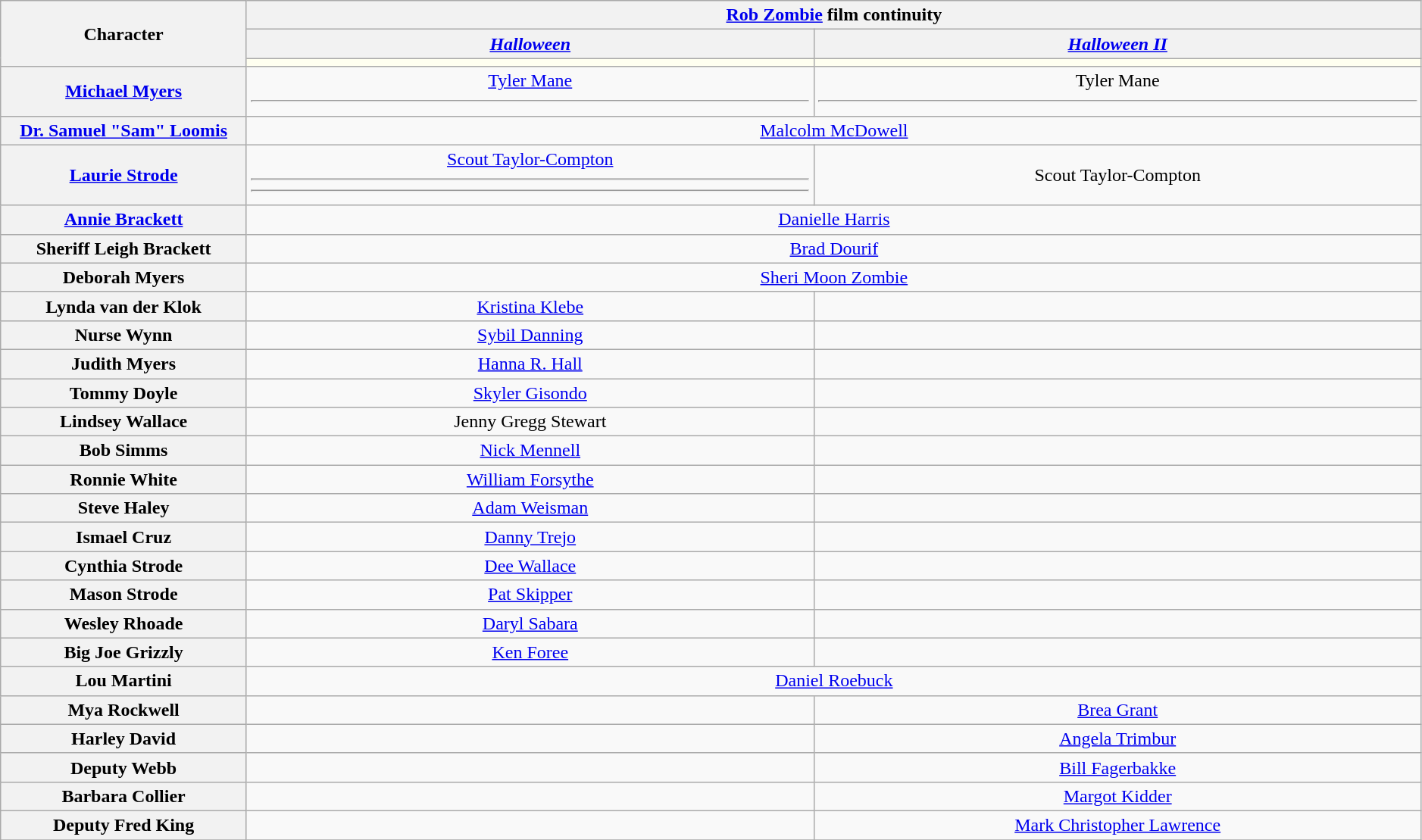<table class="wikitable" style="text-align:center; width:99%;">
<tr>
<th rowspan="3" style="width:6.0%;">Character</th>
<th colspan="5" style="text-align:center;"><a href='#'>Rob Zombie</a> film continuity</th>
</tr>
<tr>
<th style="text-align:center; width:14%;"><a href='#'><em>Halloween</em></a></th>
<th style="text-align:center; width:15%;"><a href='#'><em>Halloween II</em></a></th>
</tr>
<tr>
<td style="background:ivory;"></td>
<td style="background:ivory;"></td>
</tr>
<tr>
<th><a href='#'>Michael Myers<br></a></th>
<td><a href='#'>Tyler Mane</a><hr></td>
<td>Tyler Mane<hr></td>
</tr>
<tr>
<th><a href='#'>Dr. Samuel "Sam" Loomis</a></th>
<td colspan="2"><a href='#'>Malcolm McDowell</a></td>
</tr>
<tr>
<th><a href='#'>Laurie Strode<br></a></th>
<td><a href='#'>Scout Taylor-Compton</a><hr><hr></td>
<td>Scout Taylor-Compton</td>
</tr>
<tr>
<th><a href='#'>Annie Brackett</a></th>
<td colspan="2"><a href='#'>Danielle Harris</a></td>
</tr>
<tr>
<th>Sheriff Leigh Brackett</th>
<td colspan="2"><a href='#'>Brad Dourif</a></td>
</tr>
<tr>
<th>Deborah Myers</th>
<td colspan="2"><a href='#'>Sheri Moon Zombie</a></td>
</tr>
<tr>
<th>Lynda van der Klok</th>
<td><a href='#'>Kristina Klebe</a></td>
<td></td>
</tr>
<tr>
<th>Nurse Wynn</th>
<td><a href='#'>Sybil Danning</a></td>
<td></td>
</tr>
<tr>
<th>Judith Myers</th>
<td><a href='#'>Hanna R. Hall</a></td>
<td></td>
</tr>
<tr>
<th>Tommy Doyle</th>
<td><a href='#'>Skyler Gisondo</a></td>
<td></td>
</tr>
<tr>
<th>Lindsey Wallace</th>
<td>Jenny Gregg Stewart</td>
<td></td>
</tr>
<tr>
<th>Bob Simms</th>
<td><a href='#'>Nick Mennell</a></td>
<td></td>
</tr>
<tr>
<th>Ronnie White</th>
<td><a href='#'>William Forsythe</a></td>
<td></td>
</tr>
<tr>
<th>Steve Haley</th>
<td><a href='#'>Adam Weisman</a></td>
<td></td>
</tr>
<tr>
<th>Ismael Cruz</th>
<td><a href='#'>Danny Trejo</a></td>
<td></td>
</tr>
<tr>
<th>Cynthia Strode</th>
<td><a href='#'>Dee Wallace</a></td>
<td></td>
</tr>
<tr>
<th>Mason Strode</th>
<td><a href='#'>Pat Skipper</a></td>
<td></td>
</tr>
<tr>
<th>Wesley Rhoade</th>
<td><a href='#'>Daryl Sabara</a></td>
<td></td>
</tr>
<tr>
<th>Big Joe Grizzly</th>
<td><a href='#'>Ken Foree</a></td>
<td></td>
</tr>
<tr>
<th>Lou Martini<br></th>
<td colspan="2"><a href='#'>Daniel Roebuck</a></td>
</tr>
<tr>
<th>Mya Rockwell</th>
<td></td>
<td><a href='#'>Brea Grant</a></td>
</tr>
<tr>
<th>Harley David</th>
<td></td>
<td><a href='#'>Angela Trimbur</a></td>
</tr>
<tr>
<th>Deputy Webb</th>
<td></td>
<td><a href='#'>Bill Fagerbakke</a></td>
</tr>
<tr>
<th>Barbara Collier</th>
<td></td>
<td><a href='#'>Margot Kidder</a></td>
</tr>
<tr>
<th>Deputy Fred King</th>
<td></td>
<td><a href='#'>Mark Christopher Lawrence</a></td>
</tr>
<tr>
</tr>
</table>
